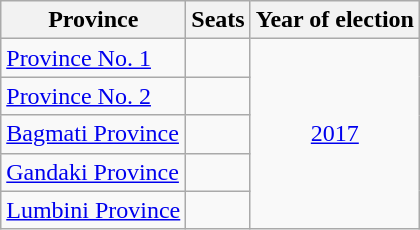<table class="wikitable">
<tr>
<th>Province</th>
<th>Seats</th>
<th>Year of election</th>
</tr>
<tr>
<td><a href='#'>Province No. 1</a></td>
<td></td>
<td style="text-align:center;" rowspan="5"><a href='#'>2017</a></td>
</tr>
<tr>
<td><a href='#'>Province No. 2</a></td>
<td></td>
</tr>
<tr>
<td><a href='#'>Bagmati Province</a></td>
<td></td>
</tr>
<tr>
<td><a href='#'>Gandaki Province</a></td>
<td></td>
</tr>
<tr>
<td><a href='#'>Lumbini Province</a></td>
<td></td>
</tr>
</table>
